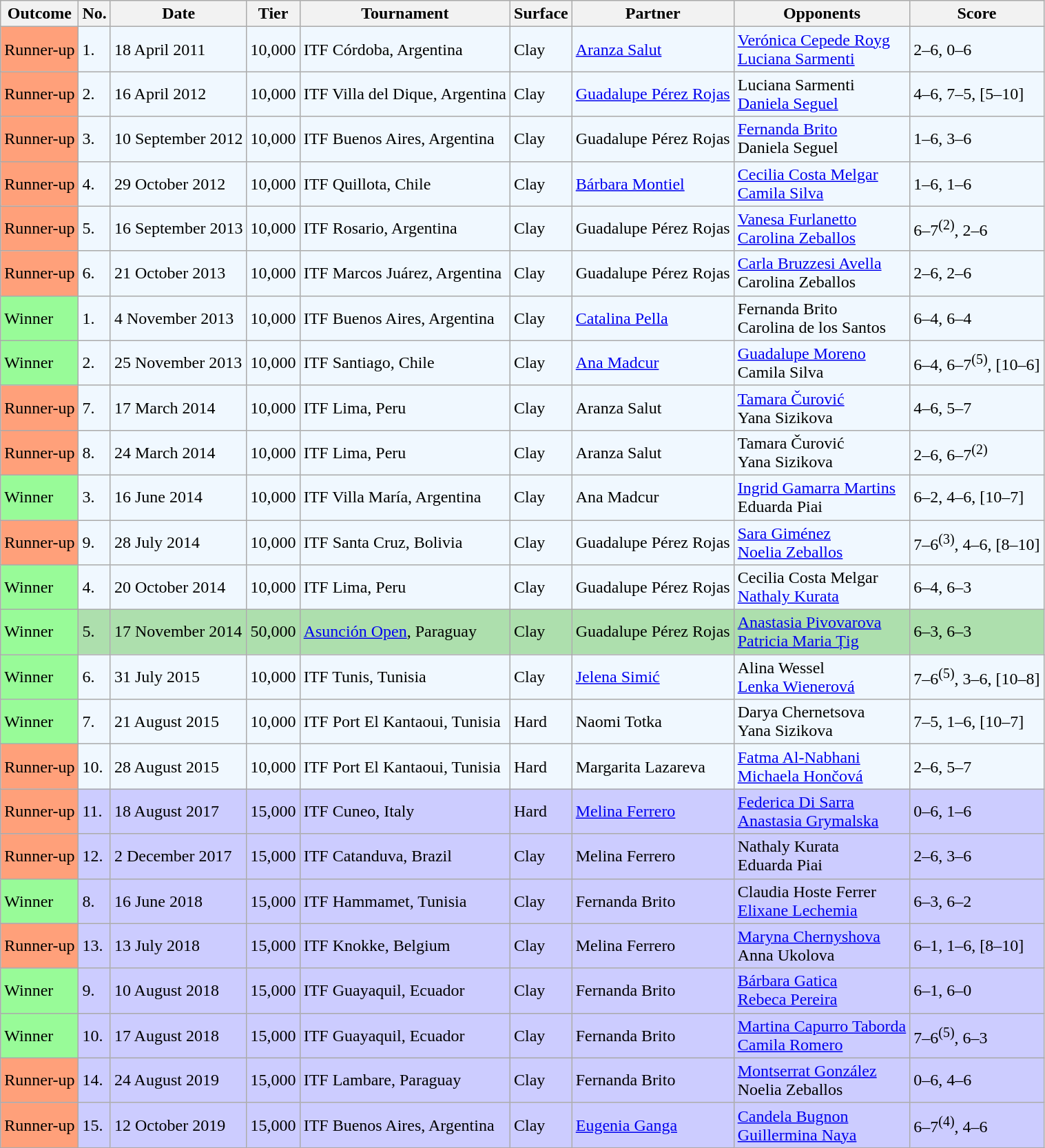<table class="sortable wikitable">
<tr>
<th>Outcome</th>
<th>No.</th>
<th>Date</th>
<th>Tier</th>
<th>Tournament</th>
<th>Surface</th>
<th>Partner</th>
<th>Opponents</th>
<th class="unsortable">Score</th>
</tr>
<tr style="background:#f0f8ff;">
<td style="background:#ffa07a;">Runner-up</td>
<td>1.</td>
<td>18 April 2011</td>
<td>10,000</td>
<td>ITF Córdoba, Argentina</td>
<td>Clay</td>
<td> <a href='#'>Aranza Salut</a></td>
<td> <a href='#'>Verónica Cepede Royg</a> <br>  <a href='#'>Luciana Sarmenti</a></td>
<td>2–6, 0–6</td>
</tr>
<tr style="background:#f0f8ff;">
<td style="background:#ffa07a;">Runner-up</td>
<td>2.</td>
<td>16 April 2012</td>
<td>10,000</td>
<td>ITF Villa del Dique, Argentina</td>
<td>Clay</td>
<td> <a href='#'>Guadalupe Pérez Rojas</a></td>
<td> Luciana Sarmenti <br>  <a href='#'>Daniela Seguel</a></td>
<td>4–6, 7–5, [5–10]</td>
</tr>
<tr style="background:#f0f8ff;">
<td style="background:#ffa07a;">Runner-up</td>
<td>3.</td>
<td>10 September 2012</td>
<td>10,000</td>
<td>ITF Buenos Aires, Argentina</td>
<td>Clay</td>
<td> Guadalupe Pérez Rojas</td>
<td> <a href='#'>Fernanda Brito</a> <br>  Daniela Seguel</td>
<td>1–6, 3–6</td>
</tr>
<tr style="background:#f0f8ff;">
<td style="background:#ffa07a;">Runner-up</td>
<td>4.</td>
<td>29 October 2012</td>
<td>10,000</td>
<td>ITF Quillota, Chile</td>
<td>Clay</td>
<td> <a href='#'>Bárbara Montiel</a></td>
<td> <a href='#'>Cecilia Costa Melgar</a> <br>  <a href='#'>Camila Silva</a></td>
<td>1–6, 1–6</td>
</tr>
<tr style="background:#f0f8ff;">
<td style="background:#ffa07a;">Runner-up</td>
<td>5.</td>
<td>16 September 2013</td>
<td>10,000</td>
<td>ITF Rosario, Argentina</td>
<td>Clay</td>
<td> Guadalupe Pérez Rojas</td>
<td> <a href='#'>Vanesa Furlanetto</a> <br>  <a href='#'>Carolina Zeballos</a></td>
<td>6–7<sup>(2)</sup>, 2–6</td>
</tr>
<tr style="background:#f0f8ff;">
<td style="background:#ffa07a;">Runner-up</td>
<td>6.</td>
<td>21 October 2013</td>
<td>10,000</td>
<td>ITF Marcos Juárez, Argentina</td>
<td>Clay</td>
<td> Guadalupe Pérez Rojas</td>
<td> <a href='#'>Carla Bruzzesi Avella</a> <br>  Carolina Zeballos</td>
<td>2–6, 2–6</td>
</tr>
<tr style="background:#f0f8ff;">
<td style="background:#98fb98;">Winner</td>
<td>1.</td>
<td>4 November 2013</td>
<td>10,000</td>
<td>ITF Buenos Aires, Argentina</td>
<td>Clay</td>
<td> <a href='#'>Catalina Pella</a></td>
<td> Fernanda Brito <br>  Carolina de los Santos</td>
<td>6–4, 6–4</td>
</tr>
<tr style="background:#f0f8ff;">
<td style="background:#98fb98;">Winner</td>
<td>2.</td>
<td>25 November 2013</td>
<td>10,000</td>
<td>ITF Santiago, Chile</td>
<td>Clay</td>
<td> <a href='#'>Ana Madcur</a></td>
<td> <a href='#'>Guadalupe Moreno</a> <br>  Camila Silva</td>
<td>6–4, 6–7<sup>(5)</sup>, [10–6]</td>
</tr>
<tr style="background:#f0f8ff;">
<td style="background:#ffa07a;">Runner-up</td>
<td>7.</td>
<td>17 March 2014</td>
<td>10,000</td>
<td>ITF Lima, Peru</td>
<td>Clay</td>
<td> Aranza Salut</td>
<td> <a href='#'>Tamara Čurović</a> <br>  Yana Sizikova</td>
<td>4–6, 5–7</td>
</tr>
<tr style="background:#f0f8ff;">
<td style="background:#ffa07a;">Runner-up</td>
<td>8.</td>
<td>24 March 2014</td>
<td>10,000</td>
<td>ITF Lima, Peru</td>
<td>Clay</td>
<td> Aranza Salut</td>
<td> Tamara Čurović <br>  Yana Sizikova</td>
<td>2–6, 6–7<sup>(2)</sup></td>
</tr>
<tr style="background:#f0f8ff;">
<td style="background:#98fb98;">Winner</td>
<td>3.</td>
<td>16 June 2014</td>
<td>10,000</td>
<td>ITF Villa María, Argentina</td>
<td>Clay</td>
<td> Ana Madcur</td>
<td> <a href='#'>Ingrid Gamarra Martins</a> <br>  Eduarda Piai</td>
<td>6–2, 4–6, [10–7]</td>
</tr>
<tr style="background:#f0f8ff;">
<td style="background:#ffa07a;">Runner-up</td>
<td>9.</td>
<td>28 July 2014</td>
<td>10,000</td>
<td>ITF Santa Cruz, Bolivia</td>
<td>Clay</td>
<td> Guadalupe Pérez Rojas</td>
<td> <a href='#'>Sara Giménez</a> <br>  <a href='#'>Noelia Zeballos</a></td>
<td>7–6<sup>(3)</sup>, 4–6, [8–10]</td>
</tr>
<tr style="background:#f0f8ff;">
<td style="background:#98fb98;">Winner</td>
<td>4.</td>
<td>20 October 2014</td>
<td>10,000</td>
<td>ITF Lima, Peru</td>
<td>Clay</td>
<td> Guadalupe Pérez Rojas</td>
<td> Cecilia Costa Melgar <br>  <a href='#'>Nathaly Kurata</a></td>
<td>6–4, 6–3</td>
</tr>
<tr style="background:#addfad;">
<td style="background:#98fb98;">Winner</td>
<td>5.</td>
<td>17 November 2014</td>
<td>50,000</td>
<td><a href='#'>Asunción Open</a>, Paraguay</td>
<td>Clay</td>
<td> Guadalupe Pérez Rojas</td>
<td> <a href='#'>Anastasia Pivovarova</a> <br>  <a href='#'>Patricia Maria Țig</a></td>
<td>6–3, 6–3</td>
</tr>
<tr style="background:#f0f8ff;">
<td style="background:#98fb98;">Winner</td>
<td>6.</td>
<td>31 July 2015</td>
<td>10,000</td>
<td>ITF Tunis, Tunisia</td>
<td>Clay</td>
<td> <a href='#'>Jelena Simić</a></td>
<td> Alina Wessel <br>  <a href='#'>Lenka Wienerová</a></td>
<td>7–6<sup>(5)</sup>, 3–6, [10–8]</td>
</tr>
<tr style="background:#f0f8ff;">
<td style="background:#98fb98;">Winner</td>
<td>7.</td>
<td>21 August 2015</td>
<td>10,000</td>
<td>ITF Port El Kantaoui, Tunisia</td>
<td>Hard</td>
<td> Naomi Totka</td>
<td> Darya Chernetsova <br>  Yana Sizikova</td>
<td>7–5, 1–6, [10–7]</td>
</tr>
<tr style="background:#f0f8ff;">
<td style="background:#ffa07a;">Runner-up</td>
<td>10.</td>
<td>28 August 2015</td>
<td>10,000</td>
<td>ITF Port El Kantaoui, Tunisia</td>
<td>Hard</td>
<td> Margarita Lazareva</td>
<td> <a href='#'>Fatma Al-Nabhani</a> <br>  <a href='#'>Michaela Hončová</a></td>
<td>2–6, 5–7</td>
</tr>
<tr style="background:#ccccff;">
<td style="background:#ffa07a;">Runner-up</td>
<td>11.</td>
<td>18 August 2017</td>
<td>15,000</td>
<td>ITF Cuneo, Italy</td>
<td>Hard</td>
<td> <a href='#'>Melina Ferrero</a></td>
<td> <a href='#'>Federica Di Sarra</a> <br>  <a href='#'>Anastasia Grymalska</a></td>
<td>0–6, 1–6</td>
</tr>
<tr style="background:#ccccff;">
<td style="background:#ffa07a;">Runner-up</td>
<td>12.</td>
<td>2 December 2017</td>
<td>15,000</td>
<td>ITF Catanduva, Brazil</td>
<td>Clay</td>
<td> Melina Ferrero</td>
<td> Nathaly Kurata <br>  Eduarda Piai</td>
<td>2–6, 3–6</td>
</tr>
<tr style="background:#ccccff;">
<td style="background:#98fb98;">Winner</td>
<td>8.</td>
<td>16 June 2018</td>
<td>15,000</td>
<td>ITF Hammamet, Tunisia</td>
<td>Clay</td>
<td> Fernanda Brito</td>
<td> Claudia Hoste Ferrer <br>  <a href='#'>Elixane Lechemia</a></td>
<td>6–3, 6–2</td>
</tr>
<tr style="background:#ccccff;">
<td style="background:#ffa07a;">Runner-up</td>
<td>13.</td>
<td>13 July 2018</td>
<td>15,000</td>
<td>ITF Knokke, Belgium</td>
<td>Clay</td>
<td> Melina Ferrero</td>
<td> <a href='#'>Maryna Chernyshova</a> <br>  Anna Ukolova</td>
<td>6–1, 1–6, [8–10]</td>
</tr>
<tr style="background:#ccccff;">
<td style="background:#98fb98;">Winner</td>
<td>9.</td>
<td>10 August 2018</td>
<td>15,000</td>
<td>ITF Guayaquil, Ecuador</td>
<td>Clay</td>
<td> Fernanda Brito</td>
<td> <a href='#'>Bárbara Gatica</a> <br>  <a href='#'>Rebeca Pereira</a></td>
<td>6–1, 6–0</td>
</tr>
<tr style="background:#ccccff;">
<td style="background:#98fb98;">Winner</td>
<td>10.</td>
<td>17 August 2018</td>
<td>15,000</td>
<td>ITF Guayaquil, Ecuador</td>
<td>Clay</td>
<td> Fernanda Brito</td>
<td> <a href='#'>Martina Capurro Taborda</a> <br>  <a href='#'>Camila Romero</a></td>
<td>7–6<sup>(5)</sup>, 6–3</td>
</tr>
<tr style="background:#ccccff;">
<td style="background:#ffa07a;">Runner-up</td>
<td>14.</td>
<td>24 August 2019</td>
<td>15,000</td>
<td>ITF Lambare, Paraguay</td>
<td>Clay</td>
<td> Fernanda Brito</td>
<td> <a href='#'>Montserrat González</a> <br>  Noelia Zeballos</td>
<td>0–6, 4–6</td>
</tr>
<tr style="background:#ccccff;">
<td style="background:#ffa07a;">Runner-up</td>
<td>15.</td>
<td>12 October 2019</td>
<td>15,000</td>
<td>ITF Buenos Aires, Argentina</td>
<td>Clay</td>
<td> <a href='#'>Eugenia Ganga</a></td>
<td> <a href='#'>Candela Bugnon</a> <br>  <a href='#'>Guillermina Naya</a></td>
<td>6–7<sup>(4)</sup>, 4–6</td>
</tr>
</table>
